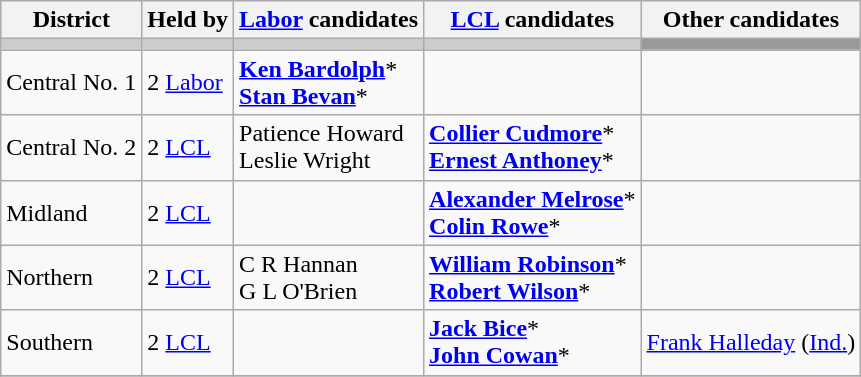<table class="wikitable">
<tr>
<th>District</th>
<th>Held by</th>
<th><a href='#'>Labor</a> candidates</th>
<th><a href='#'>LCL</a> candidates</th>
<th>Other candidates</th>
</tr>
<tr bgcolor="#cccccc">
<td></td>
<td></td>
<td></td>
<td></td>
<td bgcolor=#999999></td>
</tr>
<tr>
<td>Central No. 1</td>
<td>2 <a href='#'>Labor</a></td>
<td><strong><a href='#'>Ken Bardolph</a></strong>* <br> <strong><a href='#'>Stan Bevan</a></strong>*</td>
<td></td>
<td></td>
</tr>
<tr>
<td>Central No. 2</td>
<td>2 <a href='#'>LCL</a></td>
<td>Patience Howard <br> Leslie Wright</td>
<td><strong><a href='#'>Collier Cudmore</a></strong>* <br> <strong><a href='#'>Ernest Anthoney</a></strong>*</td>
<td></td>
</tr>
<tr>
<td>Midland</td>
<td>2 <a href='#'>LCL</a></td>
<td></td>
<td><strong><a href='#'>Alexander Melrose</a></strong>* <br> <strong><a href='#'>Colin Rowe</a></strong>*</td>
<td></td>
</tr>
<tr>
<td>Northern</td>
<td>2 <a href='#'>LCL</a></td>
<td>C R Hannan <br> G L O'Brien</td>
<td><strong><a href='#'>William Robinson</a></strong>* <br> <strong><a href='#'>Robert Wilson</a></strong>*</td>
<td></td>
</tr>
<tr>
<td>Southern</td>
<td>2 <a href='#'>LCL</a></td>
<td></td>
<td><strong><a href='#'>Jack Bice</a></strong>* <br> <strong><a href='#'>John Cowan</a></strong>*</td>
<td><a href='#'>Frank Halleday</a> (<a href='#'>Ind.</a>)</td>
</tr>
<tr>
</tr>
</table>
